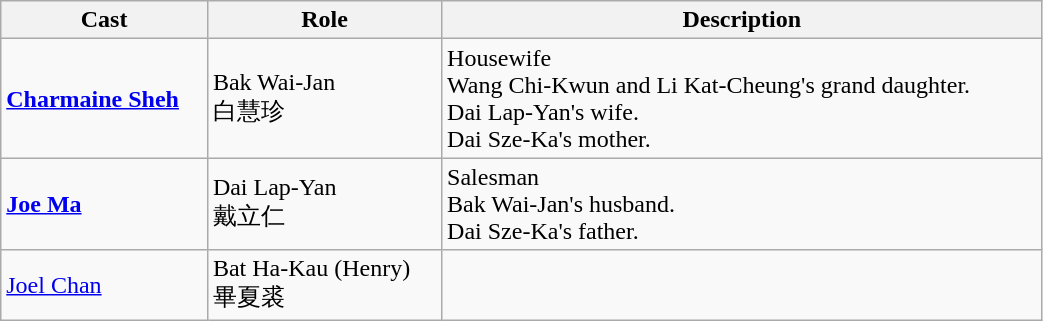<table class="wikitable" style="width:55%;">
<tr>
<th>Cast</th>
<th>Role</th>
<th>Description</th>
</tr>
<tr>
<td><strong><a href='#'>Charmaine Sheh</a></strong></td>
<td>Bak Wai-Jan <br> 白慧珍</td>
<td>Housewife <br> Wang Chi-Kwun and Li Kat-Cheung's grand daughter.<br> Dai Lap-Yan's wife. <br> Dai Sze-Ka's mother.</td>
</tr>
<tr>
<td><strong><a href='#'>Joe Ma</a></strong></td>
<td>Dai Lap-Yan <br> 戴立仁</td>
<td>Salesman <br> Bak Wai-Jan's husband. <br> Dai Sze-Ka's father.</td>
</tr>
<tr>
<td><a href='#'>Joel Chan</a></td>
<td>Bat Ha-Kau (Henry) <br> 畢夏裘</td>
<td></td>
</tr>
</table>
